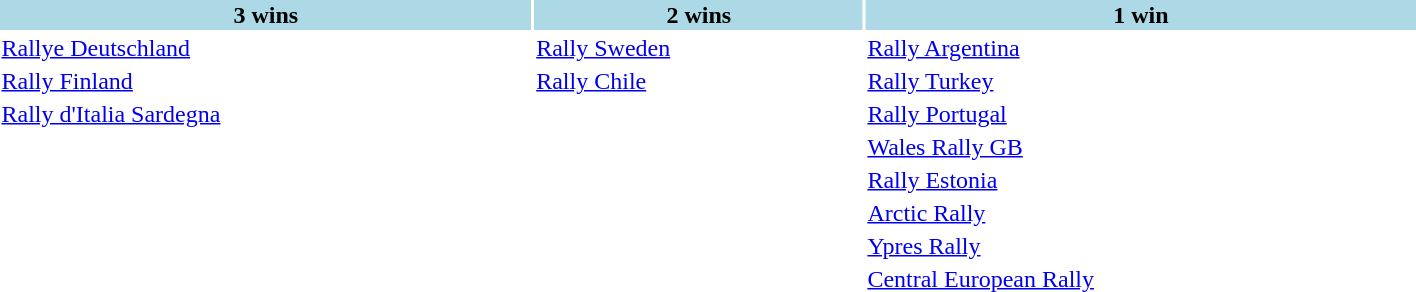<table class =" Wikitable " width="75%">
<tr>
<th></th>
<th></th>
<th></th>
</tr>
<tr>
<th Style = "background:lightblue" align="center">3 wins</th>
<th Style = "background:lightblue" align="center">2 wins</th>
<th Style = "background:lightblue" align="center">1 win</th>
</tr>
<tr>
<td> <a href='#'>Rallye Deutschland</a></td>
<td> <a href='#'>Rally Sweden</a></td>
<td> <a href='#'>Rally Argentina</a></td>
</tr>
<tr>
<td> <a href='#'>Rally Finland</a></td>
<td> <a href='#'>Rally Chile</a></td>
<td> <a href='#'>Rally Turkey</a></td>
</tr>
<tr>
<td> <a href='#'>Rally d'Italia Sardegna</a></td>
<td></td>
<td> <a href='#'>Rally Portugal</a></td>
</tr>
<tr>
<td></td>
<td></td>
<td> <a href='#'>Wales Rally GB</a></td>
</tr>
<tr>
<td></td>
<td></td>
<td> <a href='#'>Rally Estonia</a></td>
</tr>
<tr>
<td></td>
<td></td>
<td> <a href='#'>Arctic Rally</a></td>
</tr>
<tr>
<td></td>
<td></td>
<td> <a href='#'>Ypres Rally</a></td>
</tr>
<tr>
<td></td>
<td></td>
<td> <a href='#'>Central European Rally</a></td>
</tr>
</table>
